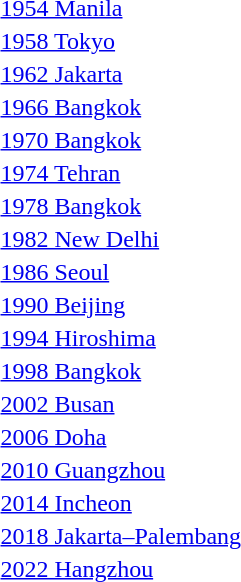<table>
<tr>
<td><a href='#'>1954 Manila</a></td>
<td></td>
<td></td>
<td></td>
</tr>
<tr>
<td><a href='#'>1958 Tokyo</a></td>
<td></td>
<td></td>
<td></td>
</tr>
<tr>
<td><a href='#'>1962 Jakarta</a></td>
<td></td>
<td></td>
<td></td>
</tr>
<tr>
<td><a href='#'>1966 Bangkok</a></td>
<td></td>
<td></td>
<td></td>
</tr>
<tr>
<td><a href='#'>1970 Bangkok</a></td>
<td></td>
<td></td>
<td></td>
</tr>
<tr>
<td><a href='#'>1974 Tehran</a></td>
<td></td>
<td></td>
<td></td>
</tr>
<tr>
<td><a href='#'>1978 Bangkok</a></td>
<td></td>
<td></td>
<td></td>
</tr>
<tr>
<td><a href='#'>1982 New Delhi</a></td>
<td></td>
<td></td>
<td></td>
</tr>
<tr>
<td><a href='#'>1986 Seoul</a></td>
<td></td>
<td></td>
<td></td>
</tr>
<tr>
<td><a href='#'>1990 Beijing</a></td>
<td></td>
<td></td>
<td></td>
</tr>
<tr>
<td><a href='#'>1994 Hiroshima</a></td>
<td></td>
<td></td>
<td></td>
</tr>
<tr>
<td><a href='#'>1998 Bangkok</a></td>
<td></td>
<td></td>
<td></td>
</tr>
<tr>
<td><a href='#'>2002 Busan</a></td>
<td></td>
<td></td>
<td></td>
</tr>
<tr>
<td><a href='#'>2006 Doha</a></td>
<td></td>
<td></td>
<td></td>
</tr>
<tr>
<td><a href='#'>2010 Guangzhou</a></td>
<td></td>
<td></td>
<td></td>
</tr>
<tr>
<td><a href='#'>2014 Incheon</a></td>
<td></td>
<td></td>
<td></td>
</tr>
<tr>
<td><a href='#'>2018 Jakarta–Palembang</a></td>
<td></td>
<td></td>
<td></td>
</tr>
<tr>
<td><a href='#'>2022 Hangzhou</a></td>
<td></td>
<td></td>
<td></td>
</tr>
</table>
